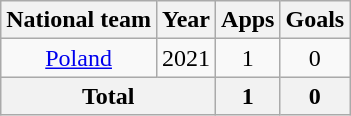<table class="wikitable" style="text-align:center">
<tr>
<th>National team</th>
<th>Year</th>
<th>Apps</th>
<th>Goals</th>
</tr>
<tr>
<td><a href='#'>Poland</a></td>
<td>2021</td>
<td>1</td>
<td>0</td>
</tr>
<tr>
<th colspan="2">Total</th>
<th>1</th>
<th>0</th>
</tr>
</table>
